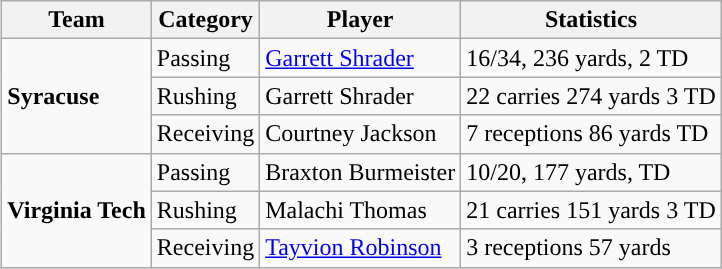<table class="wikitable" style="float: right;">
<tr>
<th>Team</th>
<th>Category</th>
<th>Player</th>
<th>Statistics</th>
</tr>
<tr>
<td rowspan=3><strong>Syracuse</strong></td>
<td>Passing</td>
<td><a href='#'>Garrett Shrader</a></td>
<td>16/34, 236 yards, 2 TD</td>
</tr>
<tr>
<td>Rushing</td>
<td>Garrett Shrader</td>
<td>22 carries 274 yards 3 TD</td>
</tr>
<tr>
<td>Receiving</td>
<td>Courtney Jackson</td>
<td>7 receptions 86 yards TD</td>
</tr>
<tr>
<td rowspan=3><strong>Virginia Tech</strong></td>
<td>Passing</td>
<td>Braxton Burmeister</td>
<td>10/20, 177 yards, TD</td>
</tr>
<tr>
<td>Rushing</td>
<td>Malachi Thomas</td>
<td>21 carries 151 yards 3 TD</td>
</tr>
<tr>
<td>Receiving</td>
<td><a href='#'>Tayvion Robinson</a></td>
<td>3 receptions 57 yards</td>
</tr>
</table>
